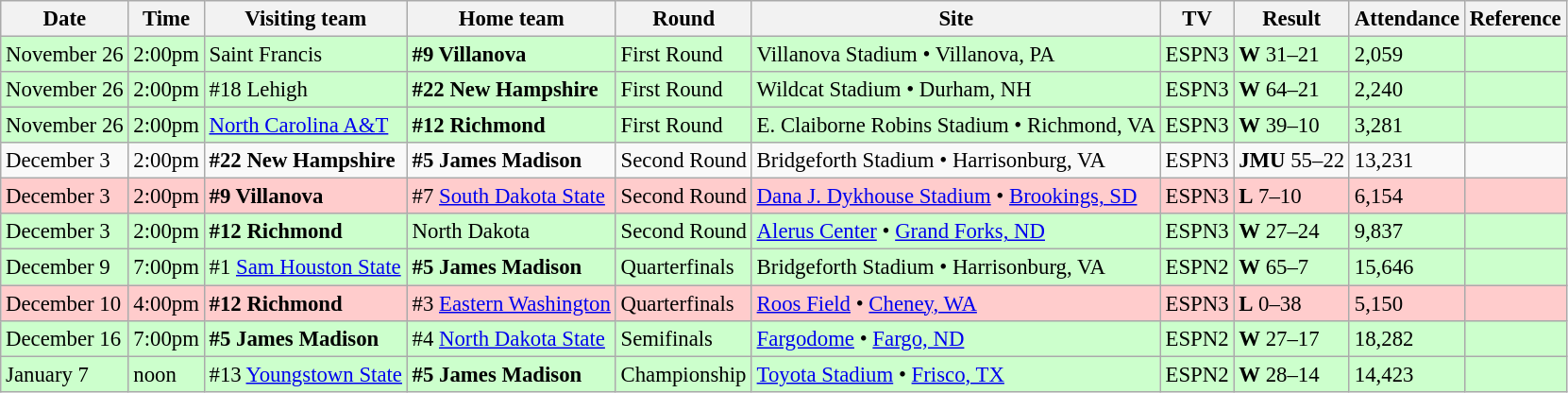<table class="wikitable" style="font-size:95%;">
<tr>
<th>Date</th>
<th>Time</th>
<th>Visiting team</th>
<th>Home team</th>
<th>Round</th>
<th>Site</th>
<th>TV</th>
<th>Result</th>
<th>Attendance</th>
<th class="unsortable">Reference</th>
</tr>
<tr bgcolor=ccffcc>
<td>November 26</td>
<td>2:00pm</td>
<td>Saint Francis</td>
<td><strong>#9 Villanova</strong></td>
<td>First Round</td>
<td>Villanova Stadium • Villanova, PA</td>
<td>ESPN3</td>
<td><strong>W</strong> 31–21</td>
<td>2,059</td>
<td></td>
</tr>
<tr bgcolor=ccffcc>
<td>November 26</td>
<td>2:00pm</td>
<td>#18 Lehigh</td>
<td><strong>#22 New Hampshire</strong></td>
<td>First Round</td>
<td>Wildcat Stadium • Durham, NH</td>
<td>ESPN3</td>
<td><strong>W</strong> 64–21</td>
<td>2,240</td>
<td></td>
</tr>
<tr bgcolor=ccffcc>
<td>November 26</td>
<td>2:00pm</td>
<td><a href='#'>North Carolina A&T</a></td>
<td><strong>#12 Richmond</strong></td>
<td>First Round</td>
<td>E. Claiborne Robins Stadium • Richmond, VA</td>
<td>ESPN3</td>
<td><strong>W</strong> 39–10</td>
<td>3,281</td>
<td></td>
</tr>
<tr bgcolor=>
<td>December 3</td>
<td>2:00pm</td>
<td><strong>#22 New Hampshire</strong></td>
<td><strong>#5 James Madison</strong></td>
<td>Second Round</td>
<td>Bridgeforth Stadium • Harrisonburg, VA</td>
<td>ESPN3</td>
<td><strong>JMU</strong> 55–22</td>
<td>13,231</td>
<td></td>
</tr>
<tr bgcolor=ffcccc>
<td>December 3</td>
<td>2:00pm</td>
<td><strong>#9 Villanova</strong></td>
<td>#7 <a href='#'>South Dakota State</a></td>
<td>Second Round</td>
<td><a href='#'>Dana J. Dykhouse Stadium</a> • <a href='#'>Brookings, SD</a></td>
<td>ESPN3</td>
<td><strong>L</strong> 7–10</td>
<td>6,154</td>
<td></td>
</tr>
<tr bgcolor=ccffcc>
<td>December 3</td>
<td>2:00pm</td>
<td><strong>#12 Richmond</strong></td>
<td>North Dakota</td>
<td>Second Round</td>
<td><a href='#'>Alerus Center</a> • <a href='#'>Grand Forks, ND</a></td>
<td>ESPN3</td>
<td><strong>W</strong> 27–24</td>
<td>9,837</td>
<td></td>
</tr>
<tr bgcolor=ccffcc>
<td>December 9</td>
<td>7:00pm</td>
<td>#1 <a href='#'>Sam Houston State</a></td>
<td><strong>#5 James Madison</strong></td>
<td>Quarterfinals</td>
<td>Bridgeforth Stadium • Harrisonburg, VA</td>
<td>ESPN2</td>
<td><strong>W</strong> 65–7</td>
<td>15,646</td>
<td></td>
</tr>
<tr bgcolor=ffcccc>
<td>December 10</td>
<td>4:00pm</td>
<td><strong>#12 Richmond</strong></td>
<td>#3 <a href='#'>Eastern Washington</a></td>
<td>Quarterfinals</td>
<td><a href='#'>Roos Field</a> • <a href='#'>Cheney, WA</a></td>
<td>ESPN3</td>
<td><strong>L</strong> 0–38</td>
<td>5,150</td>
<td></td>
</tr>
<tr bgcolor=ccffcc>
<td>December 16</td>
<td>7:00pm</td>
<td><strong>#5 James Madison</strong></td>
<td>#4 <a href='#'>North Dakota State</a></td>
<td>Semifinals</td>
<td><a href='#'>Fargodome</a> • <a href='#'>Fargo, ND</a></td>
<td>ESPN2</td>
<td><strong>W</strong> 27–17</td>
<td>18,282</td>
<td></td>
</tr>
<tr bgcolor=ccffcc>
<td>January 7</td>
<td>noon</td>
<td>#13 <a href='#'>Youngstown State</a></td>
<td><strong>#5 James Madison</strong></td>
<td>Championship</td>
<td><a href='#'>Toyota Stadium</a> • <a href='#'>Frisco, TX</a></td>
<td>ESPN2</td>
<td><strong>W</strong> 28–14</td>
<td>14,423</td>
<td></td>
</tr>
</table>
